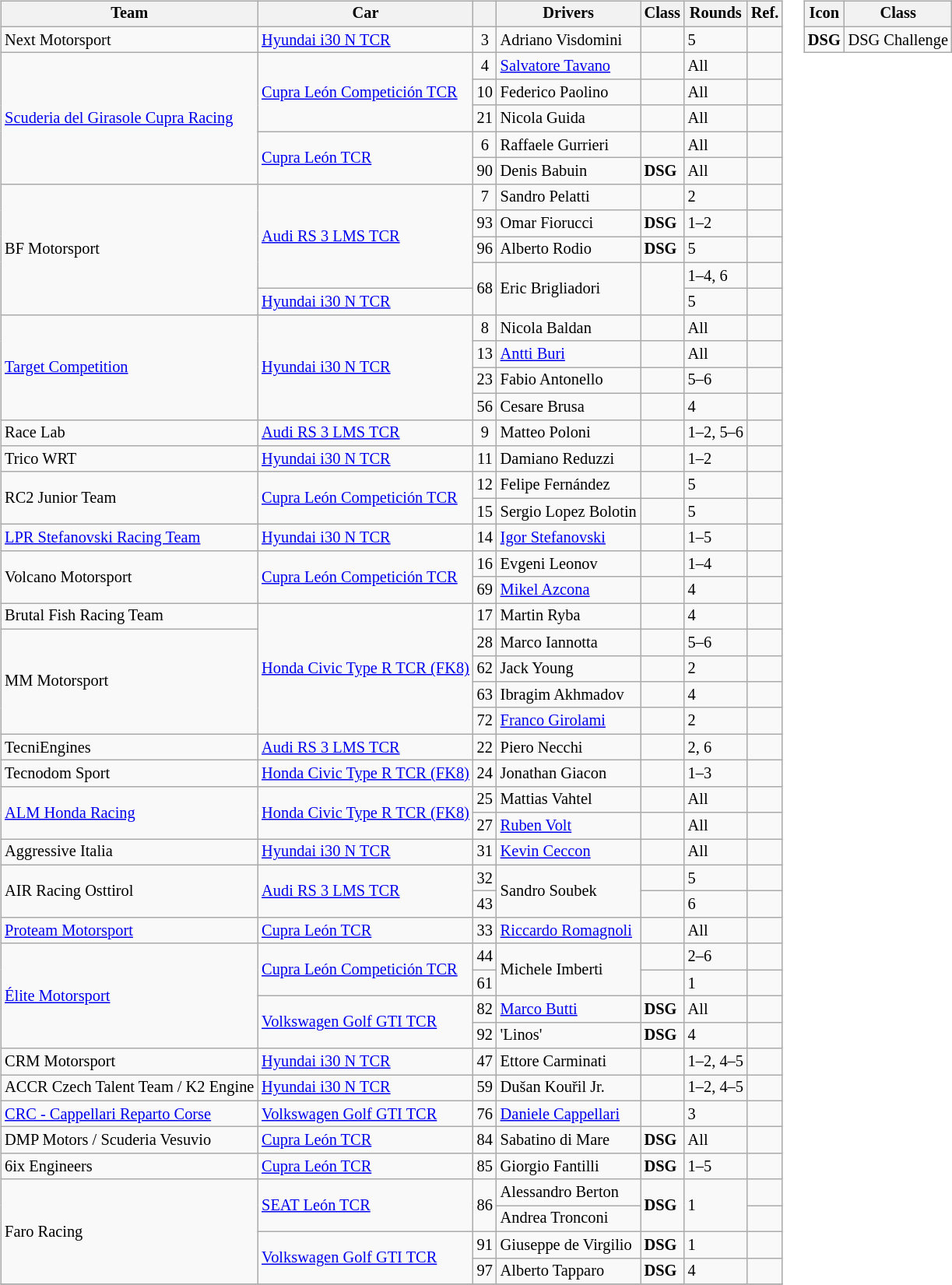<table>
<tr>
<td><br><table class="wikitable" style="font-size: 85%;">
<tr>
<th>Team</th>
<th>Car</th>
<th></th>
<th>Drivers</th>
<th>Class</th>
<th>Rounds</th>
<th>Ref.</th>
</tr>
<tr>
<td> Next Motorsport</td>
<td><a href='#'>Hyundai i30 N TCR</a></td>
<td align="center">3</td>
<td> Adriano Visdomini</td>
<td></td>
<td>5</td>
<td></td>
</tr>
<tr>
<td rowspan="5"> <a href='#'>Scuderia del Girasole Cupra Racing</a></td>
<td rowspan="3"><a href='#'>Cupra León Competición TCR</a></td>
<td align="center">4</td>
<td> <a href='#'>Salvatore Tavano</a></td>
<td></td>
<td>All</td>
<td></td>
</tr>
<tr>
<td align="center">10</td>
<td> Federico Paolino</td>
<td></td>
<td>All</td>
<td></td>
</tr>
<tr>
<td align="center">21</td>
<td> Nicola Guida</td>
<td></td>
<td>All</td>
<td></td>
</tr>
<tr>
<td rowspan="2"><a href='#'>Cupra León TCR</a></td>
<td align="center">6</td>
<td> Raffaele Gurrieri</td>
<td></td>
<td>All</td>
<td></td>
</tr>
<tr>
<td align="center">90</td>
<td> Denis Babuin</td>
<td><strong><span>DSG</span></strong></td>
<td>All</td>
<td></td>
</tr>
<tr>
<td rowspan="5"> BF Motorsport</td>
<td rowspan="4"><a href='#'>Audi RS 3 LMS TCR</a></td>
<td align="center">7</td>
<td> Sandro Pelatti</td>
<td></td>
<td>2</td>
<td></td>
</tr>
<tr>
<td align="center">93</td>
<td> Omar Fiorucci</td>
<td><strong><span>DSG</span></strong></td>
<td>1–2</td>
<td></td>
</tr>
<tr>
<td align="center">96</td>
<td> Alberto Rodio</td>
<td><strong><span>DSG</span></strong></td>
<td>5</td>
<td></td>
</tr>
<tr>
<td rowspan="2">68</td>
<td rowspan="2"> Eric Brigliadori</td>
<td rowspan="2"></td>
<td>1–4, 6</td>
<td></td>
</tr>
<tr>
<td><a href='#'>Hyundai i30 N TCR</a></td>
<td>5</td>
<td></td>
</tr>
<tr>
<td rowspan="4"> <a href='#'>Target Competition</a></td>
<td rowspan="4"><a href='#'>Hyundai i30 N TCR</a></td>
<td align="center">8</td>
<td> Nicola Baldan</td>
<td></td>
<td>All</td>
<td></td>
</tr>
<tr>
<td align="center">13</td>
<td> <a href='#'>Antti Buri</a></td>
<td></td>
<td>All</td>
<td></td>
</tr>
<tr>
<td align="center">23</td>
<td> Fabio Antonello</td>
<td></td>
<td>5–6</td>
<td></td>
</tr>
<tr>
<td align="center">56</td>
<td> Cesare Brusa</td>
<td></td>
<td>4</td>
<td></td>
</tr>
<tr>
<td> Race Lab</td>
<td><a href='#'>Audi RS 3 LMS TCR</a></td>
<td align="center">9</td>
<td> Matteo Poloni</td>
<td></td>
<td>1–2, 5–6</td>
<td></td>
</tr>
<tr>
<td> Trico WRT</td>
<td><a href='#'>Hyundai i30 N TCR</a></td>
<td align="center">11</td>
<td> Damiano Reduzzi</td>
<td></td>
<td>1–2</td>
<td></td>
</tr>
<tr>
<td rowspan="2"> RC2 Junior Team</td>
<td rowspan="2"><a href='#'>Cupra León Competición TCR</a></td>
<td align="center">12</td>
<td> Felipe Fernández</td>
<td></td>
<td>5</td>
<td></td>
</tr>
<tr>
<td align="center">15</td>
<td> Sergio Lopez Bolotin</td>
<td></td>
<td>5</td>
<td></td>
</tr>
<tr>
<td> <a href='#'>LPR Stefanovski Racing Team</a></td>
<td><a href='#'>Hyundai i30 N TCR</a></td>
<td align="center">14</td>
<td> <a href='#'>Igor Stefanovski</a></td>
<td></td>
<td>1–5</td>
<td></td>
</tr>
<tr>
<td rowspan="2"> Volcano Motorsport</td>
<td rowspan="2"><a href='#'>Cupra León Competición TCR</a></td>
<td align="center">16</td>
<td> Evgeni Leonov</td>
<td></td>
<td>1–4</td>
<td></td>
</tr>
<tr>
<td align="center">69</td>
<td> <a href='#'>Mikel Azcona</a></td>
<td></td>
<td>4</td>
<td></td>
</tr>
<tr>
<td> Brutal Fish Racing Team</td>
<td rowspan="5"><a href='#'>Honda Civic Type R TCR (FK8)</a></td>
<td align="center">17</td>
<td> Martin Ryba</td>
<td></td>
<td>4</td>
<td></td>
</tr>
<tr>
<td rowspan="4"> MM Motorsport</td>
<td align="center">28</td>
<td> Marco Iannotta</td>
<td></td>
<td>5–6</td>
<td></td>
</tr>
<tr>
<td align="center">62</td>
<td> Jack Young</td>
<td></td>
<td>2</td>
<td></td>
</tr>
<tr>
<td align="center">63</td>
<td> Ibragim Akhmadov</td>
<td></td>
<td>4</td>
<td></td>
</tr>
<tr>
<td align="center">72</td>
<td> <a href='#'>Franco Girolami</a></td>
<td></td>
<td>2</td>
<td></td>
</tr>
<tr>
<td> TecniEngines</td>
<td><a href='#'>Audi RS 3 LMS TCR</a></td>
<td align="center">22</td>
<td> Piero Necchi</td>
<td></td>
<td>2, 6</td>
<td></td>
</tr>
<tr>
<td> Tecnodom Sport</td>
<td><a href='#'>Honda Civic Type R TCR (FK8)</a></td>
<td>24</td>
<td> Jonathan Giacon</td>
<td></td>
<td>1–3</td>
<td></td>
</tr>
<tr>
<td rowspan="2"> <a href='#'>ALM Honda Racing</a></td>
<td rowspan="2"><a href='#'>Honda Civic Type R TCR (FK8)</a></td>
<td align="center">25</td>
<td> Mattias Vahtel</td>
<td></td>
<td>All</td>
<td></td>
</tr>
<tr>
<td align="center">27</td>
<td> <a href='#'>Ruben Volt</a></td>
<td></td>
<td>All</td>
<td></td>
</tr>
<tr>
<td> Aggressive Italia</td>
<td><a href='#'>Hyundai i30 N TCR</a></td>
<td align="center">31</td>
<td> <a href='#'>Kevin Ceccon</a></td>
<td></td>
<td>All</td>
<td></td>
</tr>
<tr>
<td rowspan="2"> AIR Racing Osttirol</td>
<td rowspan="2"><a href='#'>Audi RS 3 LMS TCR</a></td>
<td align="center">32</td>
<td rowspan="2"> Sandro Soubek</td>
<td></td>
<td>5</td>
<td></td>
</tr>
<tr>
<td>43</td>
<td></td>
<td>6</td>
<td></td>
</tr>
<tr>
<td> <a href='#'>Proteam Motorsport</a></td>
<td><a href='#'>Cupra León TCR</a></td>
<td align="center">33</td>
<td> <a href='#'>Riccardo Romagnoli</a></td>
<td></td>
<td>All</td>
<td></td>
</tr>
<tr>
<td rowspan="4"> <a href='#'>Élite Motorsport</a></td>
<td rowspan="2"><a href='#'>Cupra León Competición TCR</a></td>
<td align="center">44</td>
<td rowspan="2"> Michele Imberti</td>
<td></td>
<td>2–6</td>
<td></td>
</tr>
<tr>
<td align="center">61</td>
<td></td>
<td>1</td>
<td></td>
</tr>
<tr>
<td rowspan="2"><a href='#'>Volkswagen Golf GTI TCR</a></td>
<td align="center">82</td>
<td> <a href='#'>Marco Butti</a></td>
<td><strong><span>DSG</span></strong></td>
<td>All</td>
<td></td>
</tr>
<tr>
<td align="center">92</td>
<td> 'Linos'</td>
<td><strong><span>DSG</span></strong></td>
<td>4</td>
<td></td>
</tr>
<tr>
<td> CRM Motorsport</td>
<td><a href='#'>Hyundai i30 N TCR</a></td>
<td align="center">47</td>
<td> Ettore Carminati</td>
<td></td>
<td>1–2, 4–5</td>
<td></td>
</tr>
<tr>
<td> ACCR Czech Talent Team / K2 Engine</td>
<td><a href='#'>Hyundai i30 N TCR</a></td>
<td align="center">59</td>
<td> Dušan Kouřil Jr.</td>
<td></td>
<td>1–2, 4–5</td>
<td></td>
</tr>
<tr>
<td> <a href='#'>CRC - Cappellari Reparto Corse</a></td>
<td><a href='#'>Volkswagen Golf GTI TCR</a></td>
<td align="center">76</td>
<td> <a href='#'>Daniele Cappellari</a></td>
<td></td>
<td>3</td>
<td></td>
</tr>
<tr>
<td> DMP Motors / Scuderia Vesuvio</td>
<td><a href='#'>Cupra León TCR</a></td>
<td align="center">84</td>
<td> Sabatino di Mare</td>
<td><strong><span>DSG</span></strong></td>
<td>All</td>
<td></td>
</tr>
<tr>
<td> 6ix Engineers</td>
<td><a href='#'>Cupra León TCR</a></td>
<td align="center">85</td>
<td> Giorgio Fantilli</td>
<td><strong><span>DSG</span></strong></td>
<td>1–5</td>
<td></td>
</tr>
<tr>
<td rowspan="4"> Faro Racing</td>
<td rowspan="2"><a href='#'>SEAT León TCR</a></td>
<td rowspan="2" align="center">86</td>
<td> Alessandro Berton</td>
<td rowspan="2"><strong><span>DSG</span></strong></td>
<td rowspan="2">1</td>
<td></td>
</tr>
<tr>
<td> Andrea Tronconi</td>
<td></td>
</tr>
<tr>
<td rowspan="2"><a href='#'>Volkswagen Golf GTI TCR</a></td>
<td align="center">91</td>
<td> Giuseppe de Virgilio</td>
<td><strong><span>DSG</span></strong></td>
<td>1</td>
<td></td>
</tr>
<tr>
<td align="center">97</td>
<td> Alberto Tapparo</td>
<td><strong><span>DSG</span></strong></td>
<td>4</td>
<td></td>
</tr>
<tr>
</tr>
</table>
</td>
<td valign="top"><br><table class="wikitable" style="font-size: 85%;">
<tr>
<th>Icon</th>
<th>Class</th>
</tr>
<tr>
<td><strong><span>DSG</span></strong></td>
<td>DSG Challenge</td>
</tr>
</table>
</td>
</tr>
</table>
